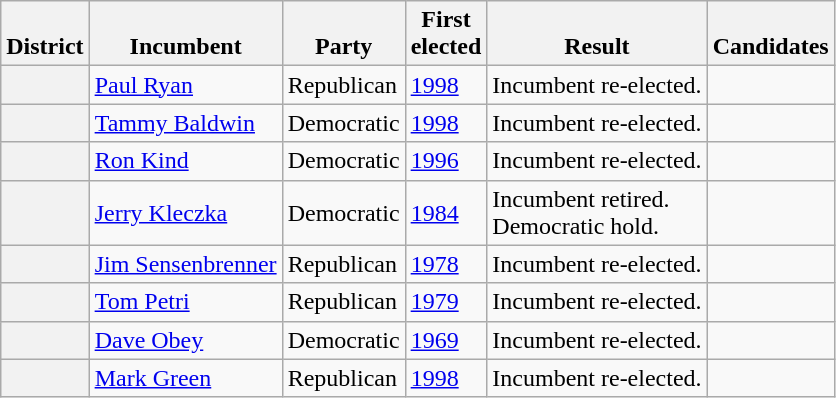<table class=wikitable>
<tr valign=bottom>
<th>District</th>
<th>Incumbent</th>
<th>Party</th>
<th>First<br>elected</th>
<th>Result</th>
<th>Candidates</th>
</tr>
<tr>
<th></th>
<td><a href='#'>Paul Ryan</a></td>
<td>Republican</td>
<td><a href='#'>1998</a></td>
<td>Incumbent re-elected.</td>
<td nowrap></td>
</tr>
<tr>
<th></th>
<td><a href='#'>Tammy Baldwin</a></td>
<td>Democratic</td>
<td><a href='#'>1998</a></td>
<td>Incumbent re-elected.</td>
<td nowrap></td>
</tr>
<tr>
<th></th>
<td><a href='#'>Ron Kind</a></td>
<td>Democratic</td>
<td><a href='#'>1996</a></td>
<td>Incumbent re-elected.</td>
<td nowrap></td>
</tr>
<tr>
<th></th>
<td><a href='#'>Jerry Kleczka</a></td>
<td>Democratic</td>
<td><a href='#'>1984</a></td>
<td>Incumbent retired.<br>Democratic hold.</td>
<td nowrap></td>
</tr>
<tr>
<th></th>
<td><a href='#'>Jim Sensenbrenner</a></td>
<td>Republican</td>
<td><a href='#'>1978</a></td>
<td>Incumbent re-elected.</td>
<td nowrap></td>
</tr>
<tr>
<th></th>
<td><a href='#'>Tom Petri</a></td>
<td>Republican</td>
<td><a href='#'>1979 </a></td>
<td>Incumbent re-elected.</td>
<td nowrap></td>
</tr>
<tr>
<th></th>
<td><a href='#'>Dave Obey</a></td>
<td>Democratic</td>
<td><a href='#'>1969 </a></td>
<td>Incumbent re-elected.</td>
<td nowrap></td>
</tr>
<tr>
<th></th>
<td><a href='#'>Mark Green</a></td>
<td>Republican</td>
<td><a href='#'>1998</a></td>
<td>Incumbent re-elected.</td>
<td nowrap></td>
</tr>
</table>
